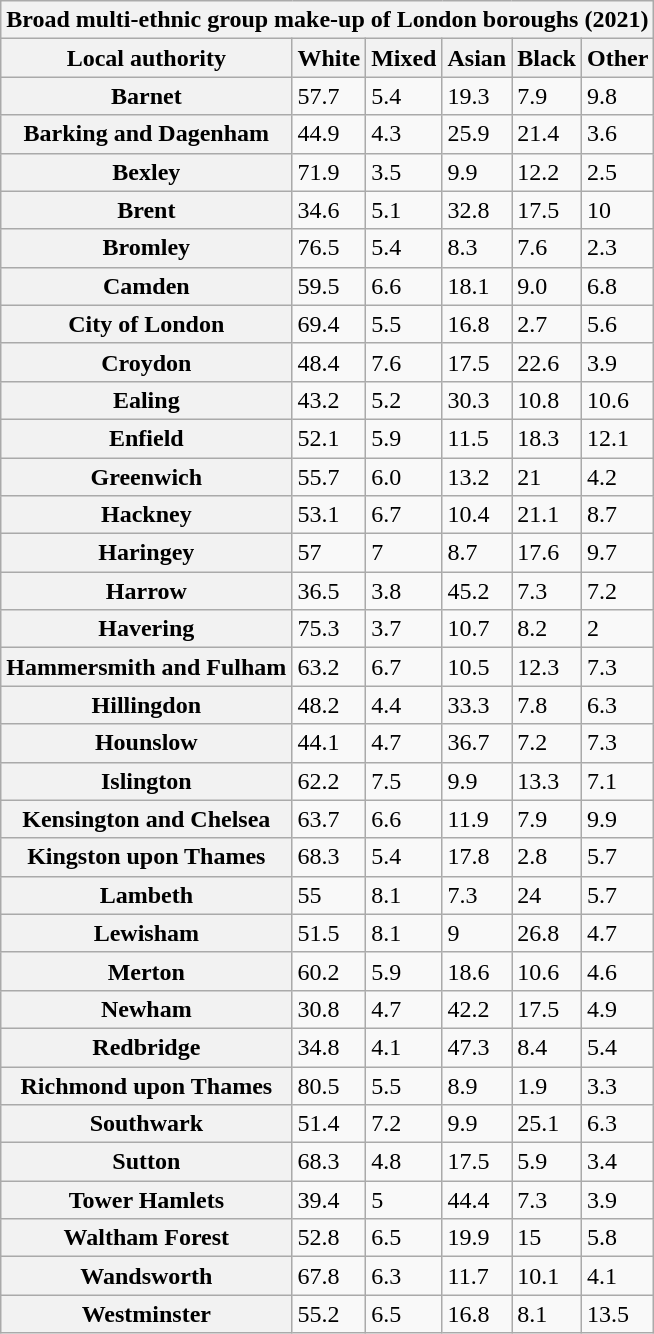<table class="wikitable sortable mw-collapsible mw-collapsed" style="text-align:left">
<tr>
<th colspan="6">Broad multi-ethnic group make-up of London boroughs (2021)</th>
</tr>
<tr>
<th scope="col">Local authority</th>
<th scope="col">White</th>
<th scope="col">Mixed</th>
<th scope="col">Asian</th>
<th scope="col">Black</th>
<th scope="col">Other</th>
</tr>
<tr>
<th scope="row">Barnet</th>
<td>57.7</td>
<td>5.4</td>
<td>19.3</td>
<td>7.9</td>
<td>9.8</td>
</tr>
<tr>
<th scope="row">Barking and Dagenham</th>
<td>44.9</td>
<td>4.3</td>
<td>25.9</td>
<td>21.4</td>
<td>3.6</td>
</tr>
<tr>
<th scope="row">Bexley</th>
<td>71.9</td>
<td>3.5</td>
<td>9.9</td>
<td>12.2</td>
<td>2.5</td>
</tr>
<tr>
<th scope="row">Brent</th>
<td>34.6</td>
<td>5.1</td>
<td>32.8</td>
<td>17.5</td>
<td>10</td>
</tr>
<tr>
<th scope="row">Bromley</th>
<td>76.5</td>
<td>5.4</td>
<td>8.3</td>
<td>7.6</td>
<td>2.3</td>
</tr>
<tr>
<th scope="row">Camden</th>
<td>59.5</td>
<td>6.6</td>
<td>18.1</td>
<td>9.0</td>
<td>6.8</td>
</tr>
<tr>
<th scope="row">City of London</th>
<td>69.4</td>
<td>5.5</td>
<td>16.8</td>
<td>2.7</td>
<td>5.6</td>
</tr>
<tr>
<th scope="row">Croydon</th>
<td>48.4</td>
<td>7.6</td>
<td>17.5</td>
<td>22.6</td>
<td>3.9</td>
</tr>
<tr>
<th scope="row">Ealing</th>
<td>43.2</td>
<td>5.2</td>
<td>30.3</td>
<td>10.8</td>
<td>10.6</td>
</tr>
<tr>
<th scope="row">Enfield</th>
<td>52.1</td>
<td>5.9</td>
<td>11.5</td>
<td>18.3</td>
<td>12.1</td>
</tr>
<tr>
<th scope="row">Greenwich</th>
<td>55.7</td>
<td>6.0</td>
<td>13.2</td>
<td>21</td>
<td>4.2</td>
</tr>
<tr>
<th scope="row">Hackney</th>
<td>53.1</td>
<td>6.7</td>
<td>10.4</td>
<td>21.1</td>
<td>8.7</td>
</tr>
<tr>
<th scope="row">Haringey</th>
<td>57</td>
<td>7</td>
<td>8.7</td>
<td>17.6</td>
<td>9.7</td>
</tr>
<tr>
<th scope="row">Harrow</th>
<td>36.5</td>
<td>3.8</td>
<td>45.2</td>
<td>7.3</td>
<td>7.2</td>
</tr>
<tr>
<th scope="row">Havering</th>
<td>75.3</td>
<td>3.7</td>
<td>10.7</td>
<td>8.2</td>
<td>2</td>
</tr>
<tr>
<th scope="row">Hammersmith and Fulham</th>
<td>63.2</td>
<td>6.7</td>
<td>10.5</td>
<td>12.3</td>
<td>7.3</td>
</tr>
<tr>
<th scope="row">Hillingdon</th>
<td>48.2</td>
<td>4.4</td>
<td>33.3</td>
<td>7.8</td>
<td>6.3</td>
</tr>
<tr>
<th scope="row">Hounslow</th>
<td>44.1</td>
<td>4.7</td>
<td>36.7</td>
<td>7.2</td>
<td>7.3</td>
</tr>
<tr>
<th scope="row">Islington</th>
<td>62.2</td>
<td>7.5</td>
<td>9.9</td>
<td>13.3</td>
<td>7.1</td>
</tr>
<tr>
<th scope="row">Kensington and Chelsea</th>
<td>63.7</td>
<td>6.6</td>
<td>11.9</td>
<td>7.9</td>
<td>9.9</td>
</tr>
<tr>
<th scope="row">Kingston upon Thames</th>
<td>68.3</td>
<td>5.4</td>
<td>17.8</td>
<td>2.8</td>
<td>5.7</td>
</tr>
<tr>
<th scope="row">Lambeth</th>
<td>55</td>
<td>8.1</td>
<td>7.3</td>
<td>24</td>
<td>5.7</td>
</tr>
<tr>
<th scope="row">Lewisham</th>
<td>51.5</td>
<td>8.1</td>
<td>9</td>
<td>26.8</td>
<td>4.7</td>
</tr>
<tr>
<th scope="row">Merton</th>
<td>60.2</td>
<td>5.9</td>
<td>18.6</td>
<td>10.6</td>
<td>4.6</td>
</tr>
<tr>
<th scope="row">Newham</th>
<td>30.8</td>
<td>4.7</td>
<td>42.2</td>
<td>17.5</td>
<td>4.9</td>
</tr>
<tr>
<th scope="row">Redbridge</th>
<td>34.8</td>
<td>4.1</td>
<td>47.3</td>
<td>8.4</td>
<td>5.4</td>
</tr>
<tr>
<th scope="row">Richmond upon Thames</th>
<td>80.5</td>
<td>5.5</td>
<td>8.9</td>
<td>1.9</td>
<td>3.3</td>
</tr>
<tr>
<th scope="row">Southwark</th>
<td>51.4</td>
<td>7.2</td>
<td>9.9</td>
<td>25.1</td>
<td>6.3</td>
</tr>
<tr>
<th scope="row">Sutton</th>
<td>68.3</td>
<td>4.8</td>
<td>17.5</td>
<td>5.9</td>
<td>3.4</td>
</tr>
<tr>
<th scope="row">Tower Hamlets</th>
<td>39.4</td>
<td>5</td>
<td>44.4</td>
<td>7.3</td>
<td>3.9</td>
</tr>
<tr>
<th scope="row">Waltham Forest</th>
<td>52.8</td>
<td>6.5</td>
<td>19.9</td>
<td>15</td>
<td>5.8</td>
</tr>
<tr>
<th scope="row">Wandsworth</th>
<td>67.8</td>
<td>6.3</td>
<td>11.7</td>
<td>10.1</td>
<td>4.1</td>
</tr>
<tr>
<th scope="row">Westminster</th>
<td>55.2</td>
<td>6.5</td>
<td>16.8</td>
<td>8.1</td>
<td>13.5</td>
</tr>
</table>
